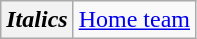<table class="wikitable">
<tr>
<th scope="row"><em>Italics</em></th>
<td><a href='#'>Home team</a></td>
</tr>
</table>
